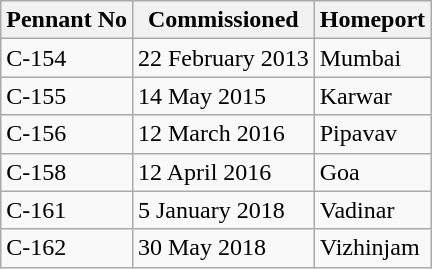<table class="wikitable">
<tr>
<th>Pennant No</th>
<th>Commissioned</th>
<th>Homeport</th>
</tr>
<tr>
<td>C-154</td>
<td>22 February 2013</td>
<td>Mumbai</td>
</tr>
<tr>
<td>C-155</td>
<td>14 May 2015</td>
<td>Karwar</td>
</tr>
<tr>
<td>C-156</td>
<td>12 March 2016</td>
<td>Pipavav</td>
</tr>
<tr>
<td>C-158</td>
<td>12 April 2016</td>
<td>Goa</td>
</tr>
<tr>
<td>C-161</td>
<td>5 January 2018</td>
<td>Vadinar</td>
</tr>
<tr>
<td>C-162</td>
<td>30 May 2018</td>
<td>Vizhinjam</td>
</tr>
</table>
